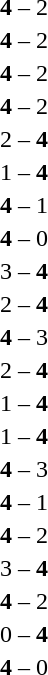<table style="text-align:center">
<tr>
<th width=223></th>
<th width=100></th>
<th width=223></th>
</tr>
<tr>
<td align=right></td>
<td><strong>4</strong> – 2</td>
<td align=left></td>
</tr>
<tr>
<td align=right></td>
<td><strong>4</strong> – 2</td>
<td align=left></td>
</tr>
<tr>
<td align=right></td>
<td><strong>4</strong> – 2</td>
<td align=left></td>
</tr>
<tr>
<td align=right></td>
<td><strong>4</strong> – 2</td>
<td align=left></td>
</tr>
<tr>
<td align=right></td>
<td>2 – <strong>4</strong></td>
<td align=left></td>
</tr>
<tr>
<td align=right></td>
<td>1 – <strong>4</strong></td>
<td align=left></td>
</tr>
<tr>
<td align=right></td>
<td><strong>4</strong> – 1</td>
<td align=left></td>
</tr>
<tr>
<td align=right></td>
<td><strong>4</strong> – 0</td>
<td align=left></td>
</tr>
<tr>
<td align=right></td>
<td>3 – <strong>4</strong></td>
<td align=left></td>
</tr>
<tr>
<td align=right></td>
<td>2 – <strong>4</strong></td>
<td align=left></td>
</tr>
<tr>
<td align=right></td>
<td><strong>4</strong> – 3</td>
<td align=left></td>
</tr>
<tr>
<td align=right></td>
<td>2 – <strong>4</strong></td>
<td align=left></td>
</tr>
<tr>
<td align=right></td>
<td>1 – <strong>4</strong></td>
<td align=left></td>
</tr>
<tr>
<td align=right></td>
<td>1 – <strong>4</strong></td>
<td align=left></td>
</tr>
<tr>
<td align=right></td>
<td><strong>4</strong> – 3</td>
<td align=left></td>
</tr>
<tr>
<td align=right></td>
<td><strong>4</strong> – 1</td>
<td align=left></td>
</tr>
<tr>
<td align=right></td>
<td><strong>4</strong> – 2</td>
<td align=left></td>
</tr>
<tr>
<td align=right></td>
<td>3 – <strong>4</strong></td>
<td align=left></td>
</tr>
<tr>
<td align=right></td>
<td><strong>4</strong> – 2</td>
<td align=left></td>
</tr>
<tr>
<td align=right></td>
<td>0 – <strong>4</strong></td>
<td align=left></td>
</tr>
<tr>
<td align=right></td>
<td><strong>4</strong> – 0</td>
<td align=left></td>
</tr>
</table>
